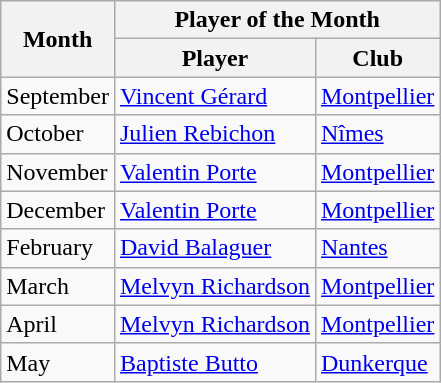<table class="wikitable">
<tr>
<th rowspan="2">Month</th>
<th colspan="2">Player of the Month</th>
</tr>
<tr>
<th>Player</th>
<th>Club</th>
</tr>
<tr>
<td>September</td>
<td> <a href='#'>Vincent Gérard</a></td>
<td><a href='#'>Montpellier</a></td>
</tr>
<tr>
<td>October</td>
<td> <a href='#'>Julien Rebichon</a></td>
<td><a href='#'>Nîmes</a></td>
</tr>
<tr>
<td>November</td>
<td><a href='#'>Valentin Porte</a></td>
<td><a href='#'>Montpellier</a></td>
</tr>
<tr>
<td>December</td>
<td><a href='#'>Valentin Porte</a></td>
<td><a href='#'>Montpellier</a></td>
</tr>
<tr>
<td>February</td>
<td><a href='#'>David Balaguer</a></td>
<td><a href='#'>Nantes</a></td>
</tr>
<tr>
<td>March</td>
<td><a href='#'>Melvyn Richardson</a></td>
<td><a href='#'>Montpellier</a></td>
</tr>
<tr>
<td>April</td>
<td><a href='#'>Melvyn Richardson</a></td>
<td><a href='#'>Montpellier</a></td>
</tr>
<tr>
<td>May</td>
<td><a href='#'>Baptiste Butto</a></td>
<td><a href='#'>Dunkerque</a></td>
</tr>
</table>
